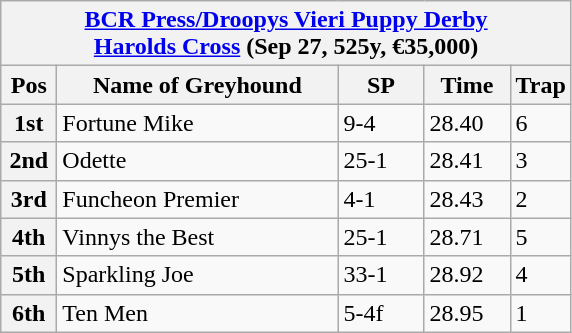<table class="wikitable">
<tr>
<th colspan="6"><a href='#'>BCR Press/Droopys Vieri Puppy Derby</a><br> <a href='#'>Harolds Cross</a> (Sep 27, 525y, €35,000)</th>
</tr>
<tr>
<th width=30>Pos</th>
<th width=180>Name of Greyhound</th>
<th width=50>SP</th>
<th width=50>Time</th>
<th width=30>Trap</th>
</tr>
<tr>
<th>1st</th>
<td>Fortune Mike </td>
<td>9-4</td>
<td>28.40</td>
<td>6</td>
</tr>
<tr>
<th>2nd</th>
<td>Odette</td>
<td>25-1</td>
<td>28.41</td>
<td>3</td>
</tr>
<tr>
<th>3rd</th>
<td>Funcheon Premier</td>
<td>4-1</td>
<td>28.43</td>
<td>2</td>
</tr>
<tr>
<th>4th</th>
<td>Vinnys the Best</td>
<td>25-1</td>
<td>28.71</td>
<td>5</td>
</tr>
<tr>
<th>5th</th>
<td>Sparkling Joe</td>
<td>33-1</td>
<td>28.92</td>
<td>4</td>
</tr>
<tr>
<th>6th</th>
<td>Ten Men</td>
<td>5-4f</td>
<td>28.95</td>
<td>1</td>
</tr>
</table>
